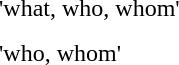<table border="0" cellspacing="0" cellpadding="6" style="border-collapse:collapse">
<tr>
<td>   </td>
<td></td>
<td></td>
<td>'what, who, whom'</td>
</tr>
<tr>
<td></td>
<td></td>
<td></td>
<td>'who, whom'</td>
</tr>
</table>
